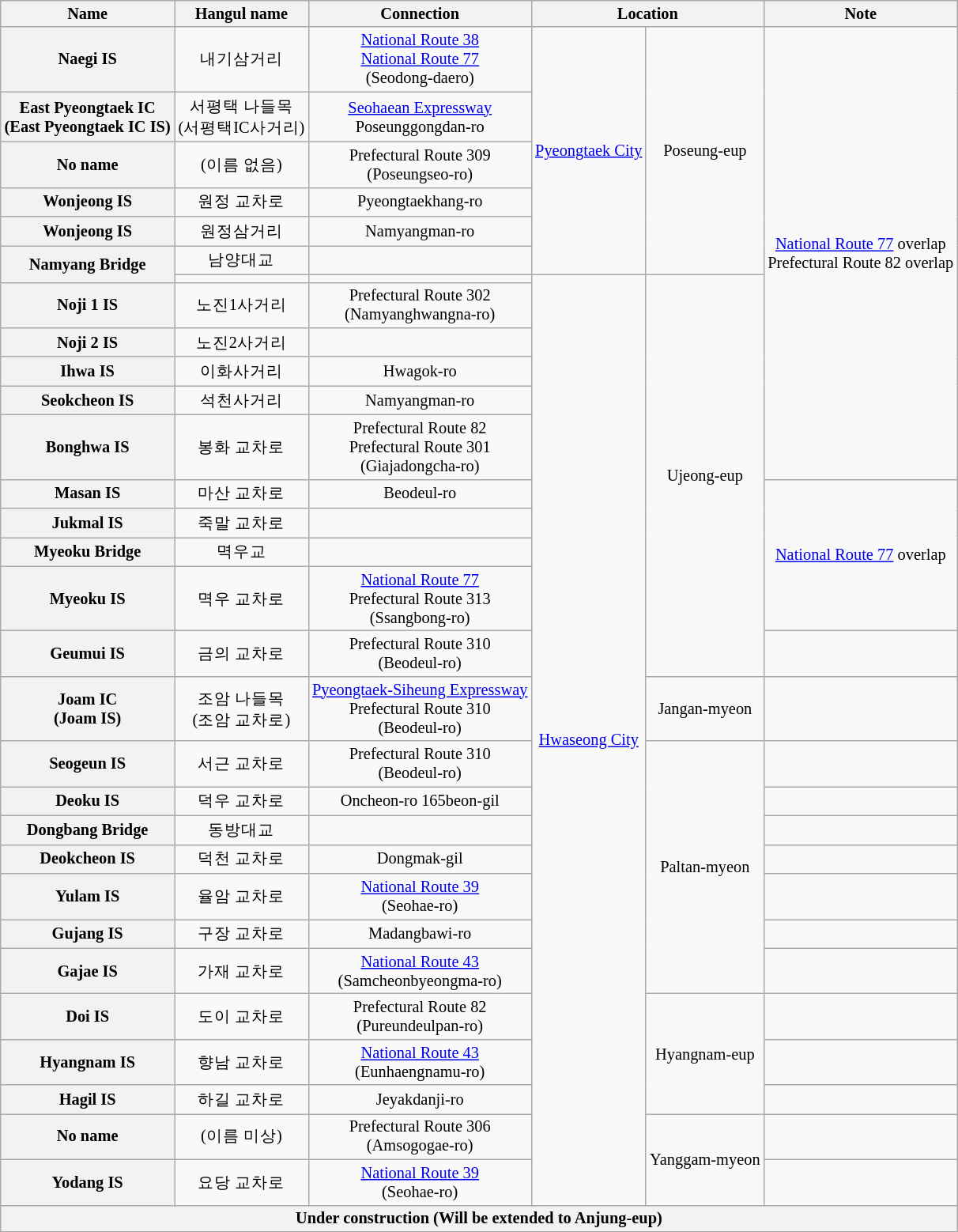<table class="wikitable" style="font-size: 85%; text-align: center;">
<tr>
<th>Name </th>
<th>Hangul name</th>
<th>Connection</th>
<th colspan="2">Location</th>
<th>Note</th>
</tr>
<tr>
<th>Naegi IS</th>
<td>내기삼거리</td>
<td><a href='#'>National Route 38</a><br><a href='#'>National Route 77</a><br>(Seodong-daero)</td>
<td rowspan=6><a href='#'>Pyeongtaek City</a></td>
<td rowspan=6>Poseung-eup</td>
<td rowspan=12><a href='#'>National Route 77</a> overlap<br>Prefectural Route 82 overlap</td>
</tr>
<tr>
<th>East Pyeongtaek IC<br>(East Pyeongtaek IC IS)</th>
<td>서평택 나들목<br>(서평택IC사거리)</td>
<td><a href='#'>Seohaean Expressway</a><br>Poseunggongdan-ro</td>
</tr>
<tr>
<th>No name</th>
<td>(이름 없음)</td>
<td>Prefectural Route 309<br>(Poseungseo-ro)</td>
</tr>
<tr>
<th>Wonjeong IS</th>
<td>원정 교차로</td>
<td>Pyeongtaekhang-ro</td>
</tr>
<tr>
<th>Wonjeong IS</th>
<td>원정삼거리</td>
<td>Namyangman-ro</td>
</tr>
<tr>
<th rowspan=2>Namyang Bridge</th>
<td>남양대교</td>
<td></td>
</tr>
<tr>
<td></td>
<td></td>
<td rowspan=24><a href='#'>Hwaseong City</a></td>
<td rowspan=11>Ujeong-eup</td>
</tr>
<tr>
<th>Noji 1 IS</th>
<td>노진1사거리</td>
<td>Prefectural Route 302<br>(Namyanghwangna-ro)</td>
</tr>
<tr>
<th>Noji 2 IS</th>
<td>노진2사거리</td>
<td></td>
</tr>
<tr>
<th>Ihwa IS</th>
<td>이화사거리</td>
<td>Hwagok-ro</td>
</tr>
<tr>
<th>Seokcheon IS</th>
<td>석천사거리</td>
<td>Namyangman-ro</td>
</tr>
<tr>
<th>Bonghwa IS</th>
<td>봉화 교차로</td>
<td>Prefectural Route 82<br>Prefectural Route 301<br>(Giajadongcha-ro)</td>
</tr>
<tr>
<th>Masan IS</th>
<td>마산 교차로</td>
<td>Beodeul-ro</td>
<td rowspan=4><a href='#'>National Route 77</a> overlap</td>
</tr>
<tr>
<th>Jukmal IS</th>
<td>죽말 교차로</td>
<td></td>
</tr>
<tr>
<th>Myeoku Bridge</th>
<td>멱우교</td>
<td></td>
</tr>
<tr>
<th>Myeoku IS</th>
<td>멱우 교차로</td>
<td><a href='#'>National Route 77</a><br>Prefectural Route 313<br>(Ssangbong-ro)</td>
</tr>
<tr>
<th>Geumui IS</th>
<td>금의 교차로</td>
<td>Prefectural Route 310<br>(Beodeul-ro)</td>
<td></td>
</tr>
<tr>
<th>Joam IC<br>(Joam IS)</th>
<td>조암 나들목<br>(조암 교차로)</td>
<td><a href='#'>Pyeongtaek-Siheung Expressway</a><br>Prefectural Route 310<br>(Beodeul-ro)</td>
<td>Jangan-myeon</td>
<td></td>
</tr>
<tr>
<th>Seogeun IS</th>
<td>서근 교차로</td>
<td>Prefectural Route 310<br>(Beodeul-ro)</td>
<td rowspan=7>Paltan-myeon</td>
<td></td>
</tr>
<tr>
<th>Deoku IS</th>
<td>덕우 교차로</td>
<td>Oncheon-ro 165beon-gil</td>
<td></td>
</tr>
<tr>
<th>Dongbang Bridge</th>
<td>동방대교</td>
<td></td>
<td></td>
</tr>
<tr>
<th>Deokcheon IS</th>
<td>덕천 교차로</td>
<td>Dongmak-gil</td>
<td></td>
</tr>
<tr>
<th>Yulam IS</th>
<td>율암 교차로</td>
<td><a href='#'>National Route 39</a><br>(Seohae-ro)</td>
<td></td>
</tr>
<tr>
<th>Gujang IS</th>
<td>구장 교차로</td>
<td>Madangbawi-ro</td>
<td></td>
</tr>
<tr>
<th>Gajae IS</th>
<td>가재 교차로</td>
<td><a href='#'>National Route 43</a><br>(Samcheonbyeongma-ro)</td>
<td></td>
</tr>
<tr>
<th>Doi IS</th>
<td>도이 교차로</td>
<td>Prefectural Route 82<br>(Pureundeulpan-ro)</td>
<td rowspan=3>Hyangnam-eup</td>
<td></td>
</tr>
<tr>
<th>Hyangnam IS</th>
<td>향남 교차로</td>
<td><a href='#'>National Route 43</a><br>(Eunhaengnamu-ro)</td>
<td></td>
</tr>
<tr>
<th>Hagil IS</th>
<td>하길 교차로</td>
<td>Jeyakdanji-ro</td>
<td></td>
</tr>
<tr>
<th>No name</th>
<td>(이름 미상)</td>
<td>Prefectural Route 306<br>(Amsogogae-ro)</td>
<td rowspan=2>Yanggam-myeon</td>
<td></td>
</tr>
<tr>
<th>Yodang IS</th>
<td>요당 교차로</td>
<td><a href='#'>National Route 39</a><br>(Seohae-ro)</td>
<td></td>
</tr>
<tr>
<th colspan=7>Under construction (Will be extended to Anjung-eup)</th>
</tr>
<tr>
</tr>
</table>
